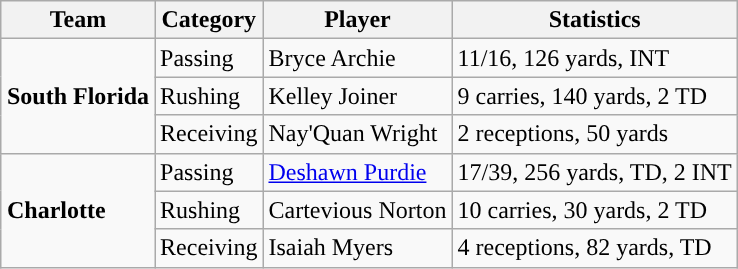<table class="wikitable" style="float: right;">
<tr>
<th>Team</th>
<th>Category</th>
<th>Player</th>
<th>Statistics</th>
</tr>
<tr>
<td rowspan=3><strong>South Florida</strong></td>
<td>Passing</td>
<td>Bryce Archie</td>
<td>11/16, 126 yards, INT</td>
</tr>
<tr>
<td>Rushing</td>
<td>Kelley Joiner</td>
<td>9 carries, 140 yards, 2 TD</td>
</tr>
<tr>
<td>Receiving</td>
<td>Nay'Quan Wright</td>
<td>2 receptions, 50 yards</td>
</tr>
<tr>
<td rowspan=3><strong>Charlotte</strong></td>
<td>Passing</td>
<td><a href='#'>Deshawn Purdie</a></td>
<td>17/39, 256 yards, TD, 2 INT</td>
</tr>
<tr>
<td>Rushing</td>
<td>Cartevious Norton</td>
<td>10 carries, 30 yards, 2 TD</td>
</tr>
<tr>
<td>Receiving</td>
<td>Isaiah Myers</td>
<td>4 receptions, 82 yards, TD</td>
</tr>
</table>
